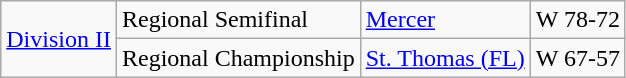<table class="wikitable">
<tr>
<td rowspan="2"><a href='#'>Division II</a></td>
<td>Regional Semifinal</td>
<td><a href='#'>Mercer</a></td>
<td>W 78-72</td>
</tr>
<tr>
<td>Regional Championship</td>
<td><a href='#'>St. Thomas (FL)</a></td>
<td>W 67-57</td>
</tr>
</table>
